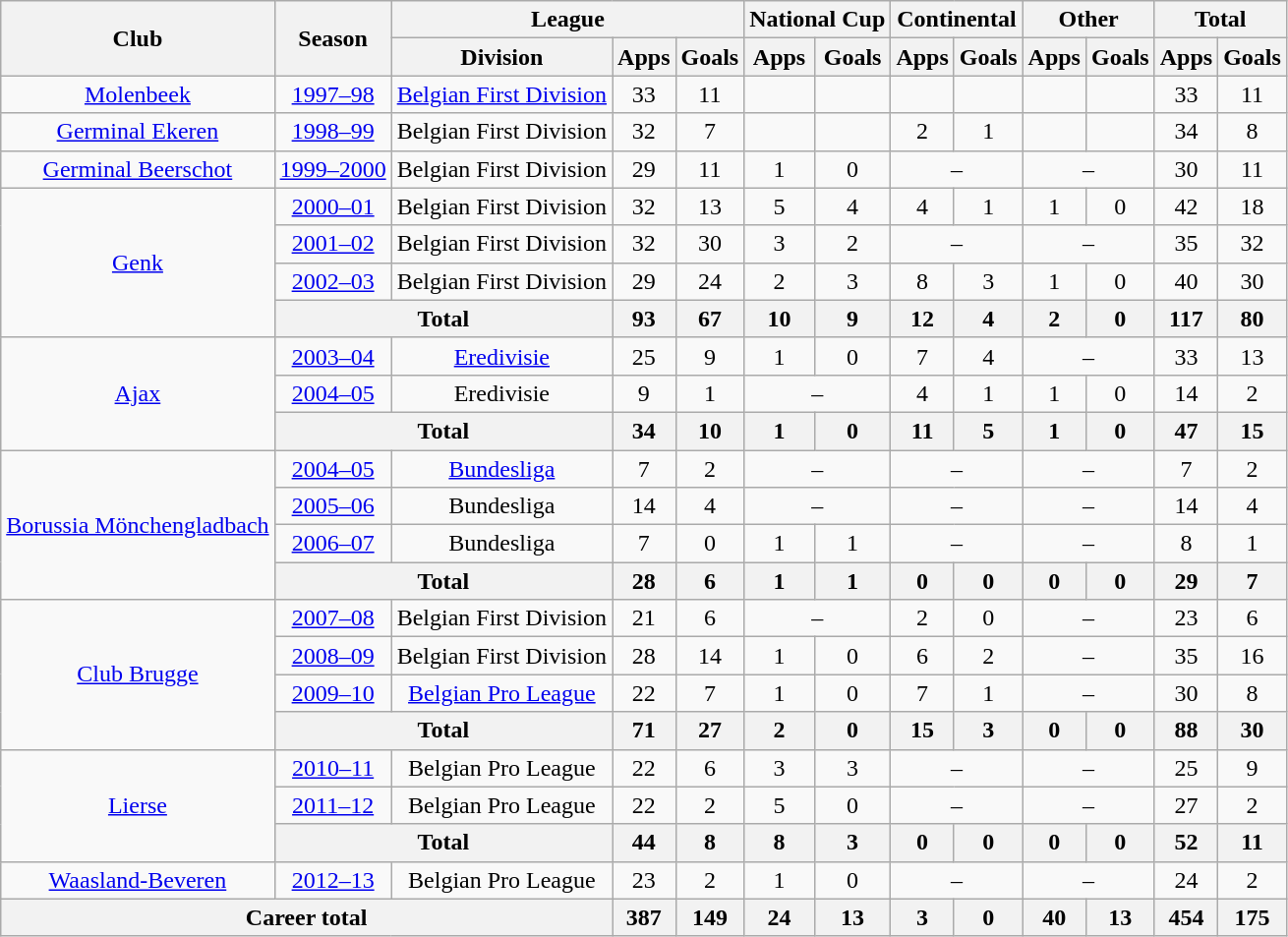<table class="wikitable" style="text-align:center">
<tr>
<th rowspan="2">Club</th>
<th rowspan="2">Season</th>
<th colspan="3">League</th>
<th colspan="2">National Cup</th>
<th colspan="2">Continental</th>
<th colspan="2">Other</th>
<th colspan="2">Total</th>
</tr>
<tr>
<th>Division</th>
<th>Apps</th>
<th>Goals</th>
<th>Apps</th>
<th>Goals</th>
<th>Apps</th>
<th>Goals</th>
<th>Apps</th>
<th>Goals</th>
<th>Apps</th>
<th>Goals</th>
</tr>
<tr>
<td><a href='#'>Molenbeek</a></td>
<td><a href='#'>1997–98</a></td>
<td><a href='#'>Belgian First Division</a></td>
<td>33</td>
<td>11</td>
<td></td>
<td></td>
<td></td>
<td></td>
<td></td>
<td></td>
<td>33</td>
<td>11</td>
</tr>
<tr>
<td><a href='#'>Germinal Ekeren</a></td>
<td><a href='#'>1998–99</a></td>
<td>Belgian First Division</td>
<td>32</td>
<td>7</td>
<td></td>
<td></td>
<td>2</td>
<td>1</td>
<td></td>
<td></td>
<td>34</td>
<td>8</td>
</tr>
<tr>
<td><a href='#'>Germinal Beerschot</a></td>
<td><a href='#'>1999–2000</a></td>
<td>Belgian First Division</td>
<td>29</td>
<td>11</td>
<td>1</td>
<td>0</td>
<td colspan="2">–</td>
<td colspan="2">–</td>
<td>30</td>
<td>11</td>
</tr>
<tr>
<td rowspan="4"><a href='#'>Genk</a></td>
<td><a href='#'>2000–01</a></td>
<td>Belgian First Division</td>
<td>32</td>
<td>13</td>
<td>5</td>
<td>4</td>
<td>4</td>
<td>1</td>
<td>1</td>
<td>0</td>
<td>42</td>
<td>18</td>
</tr>
<tr>
<td><a href='#'>2001–02</a></td>
<td>Belgian First Division</td>
<td>32</td>
<td>30</td>
<td>3</td>
<td>2</td>
<td colspan="2">–</td>
<td colspan="2">–</td>
<td>35</td>
<td>32</td>
</tr>
<tr>
<td><a href='#'>2002–03</a></td>
<td>Belgian First Division</td>
<td>29</td>
<td>24</td>
<td>2</td>
<td>3</td>
<td>8</td>
<td>3</td>
<td>1</td>
<td>0</td>
<td>40</td>
<td>30</td>
</tr>
<tr>
<th colspan="2">Total</th>
<th>93</th>
<th>67</th>
<th>10</th>
<th>9</th>
<th>12</th>
<th>4</th>
<th>2</th>
<th>0</th>
<th>117</th>
<th>80</th>
</tr>
<tr>
<td rowspan="3"><a href='#'>Ajax</a></td>
<td><a href='#'>2003–04</a></td>
<td><a href='#'>Eredivisie</a></td>
<td>25</td>
<td>9</td>
<td>1</td>
<td>0</td>
<td>7</td>
<td>4</td>
<td colspan="2">–</td>
<td>33</td>
<td>13</td>
</tr>
<tr>
<td><a href='#'>2004–05</a></td>
<td>Eredivisie</td>
<td>9</td>
<td>1</td>
<td colspan="2">–</td>
<td>4</td>
<td>1</td>
<td>1</td>
<td>0</td>
<td>14</td>
<td>2</td>
</tr>
<tr>
<th colspan="2">Total</th>
<th>34</th>
<th>10</th>
<th>1</th>
<th>0</th>
<th>11</th>
<th>5</th>
<th>1</th>
<th>0</th>
<th>47</th>
<th>15</th>
</tr>
<tr>
<td rowspan="4"><a href='#'>Borussia Mönchengladbach</a></td>
<td><a href='#'>2004–05</a></td>
<td><a href='#'>Bundesliga</a></td>
<td>7</td>
<td>2</td>
<td colspan="2">–</td>
<td colspan="2">–</td>
<td colspan="2">–</td>
<td>7</td>
<td>2</td>
</tr>
<tr>
<td><a href='#'>2005–06</a></td>
<td>Bundesliga</td>
<td>14</td>
<td>4</td>
<td colspan="2">–</td>
<td colspan="2">–</td>
<td colspan="2">–</td>
<td>14</td>
<td>4</td>
</tr>
<tr>
<td><a href='#'>2006–07</a></td>
<td>Bundesliga</td>
<td>7</td>
<td>0</td>
<td>1</td>
<td>1</td>
<td colspan="2">–</td>
<td colspan="2">–</td>
<td>8</td>
<td>1</td>
</tr>
<tr>
<th colspan="2">Total</th>
<th>28</th>
<th>6</th>
<th>1</th>
<th>1</th>
<th>0</th>
<th>0</th>
<th>0</th>
<th>0</th>
<th>29</th>
<th>7</th>
</tr>
<tr>
<td rowspan="4"><a href='#'>Club Brugge</a></td>
<td><a href='#'>2007–08</a></td>
<td>Belgian First Division</td>
<td>21</td>
<td>6</td>
<td colspan="2">–</td>
<td>2</td>
<td>0</td>
<td colspan="2">–</td>
<td>23</td>
<td>6</td>
</tr>
<tr>
<td><a href='#'>2008–09</a></td>
<td>Belgian First Division</td>
<td>28</td>
<td>14</td>
<td>1</td>
<td>0</td>
<td>6</td>
<td>2</td>
<td colspan="2">–</td>
<td>35</td>
<td>16</td>
</tr>
<tr>
<td><a href='#'>2009–10</a></td>
<td><a href='#'>Belgian Pro League</a></td>
<td>22</td>
<td>7</td>
<td>1</td>
<td>0</td>
<td>7</td>
<td>1</td>
<td colspan="2">–</td>
<td>30</td>
<td>8</td>
</tr>
<tr>
<th colspan="2">Total</th>
<th>71</th>
<th>27</th>
<th>2</th>
<th>0</th>
<th>15</th>
<th>3</th>
<th>0</th>
<th>0</th>
<th>88</th>
<th>30</th>
</tr>
<tr>
<td rowspan="3"><a href='#'>Lierse</a></td>
<td><a href='#'>2010–11</a></td>
<td>Belgian Pro League</td>
<td>22</td>
<td>6</td>
<td>3</td>
<td>3</td>
<td colspan="2">–</td>
<td colspan="2">–</td>
<td>25</td>
<td>9</td>
</tr>
<tr>
<td><a href='#'>2011–12</a></td>
<td>Belgian Pro League</td>
<td>22</td>
<td>2</td>
<td>5</td>
<td>0</td>
<td colspan="2">–</td>
<td colspan="2">–</td>
<td>27</td>
<td>2</td>
</tr>
<tr>
<th colspan="2">Total</th>
<th>44</th>
<th>8</th>
<th>8</th>
<th>3</th>
<th>0</th>
<th>0</th>
<th>0</th>
<th>0</th>
<th>52</th>
<th>11</th>
</tr>
<tr>
<td><a href='#'>Waasland-Beveren</a></td>
<td><a href='#'>2012–13</a></td>
<td>Belgian Pro League</td>
<td>23</td>
<td>2</td>
<td>1</td>
<td>0</td>
<td colspan="2">–</td>
<td colspan="2">–</td>
<td>24</td>
<td>2</td>
</tr>
<tr>
<th colspan="3">Career total</th>
<th>387</th>
<th>149</th>
<th>24</th>
<th>13</th>
<th>3</th>
<th>0</th>
<th>40</th>
<th>13</th>
<th>454</th>
<th>175</th>
</tr>
</table>
